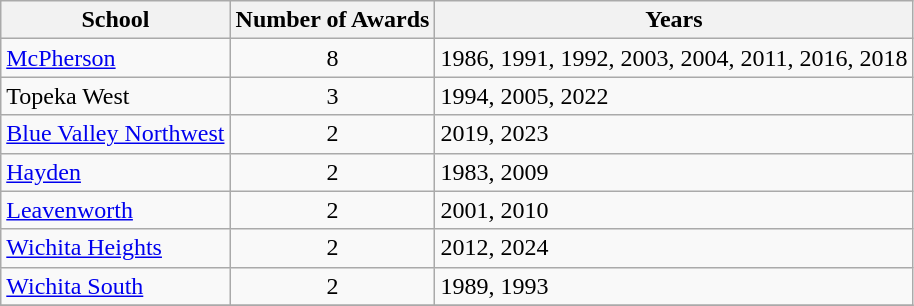<table class="wikitable sortable">
<tr>
<th>School</th>
<th>Number of Awards</th>
<th>Years</th>
</tr>
<tr>
<td><a href='#'>McPherson</a></td>
<td align=center>8</td>
<td>1986, 1991, 1992, 2003, 2004, 2011, 2016, 2018</td>
</tr>
<tr>
<td>Topeka West</td>
<td align=center>3</td>
<td>1994, 2005, 2022</td>
</tr>
<tr>
<td><a href='#'>Blue Valley Northwest</a></td>
<td align=center>2</td>
<td>2019, 2023</td>
</tr>
<tr>
<td><a href='#'>Hayden</a></td>
<td align=center>2</td>
<td>1983, 2009</td>
</tr>
<tr>
<td><a href='#'>Leavenworth</a></td>
<td align=center>2</td>
<td>2001, 2010</td>
</tr>
<tr>
<td><a href='#'>Wichita Heights</a></td>
<td align=center>2</td>
<td>2012, 2024</td>
</tr>
<tr>
<td><a href='#'>Wichita South</a></td>
<td align=center>2</td>
<td>1989, 1993</td>
</tr>
<tr>
</tr>
</table>
